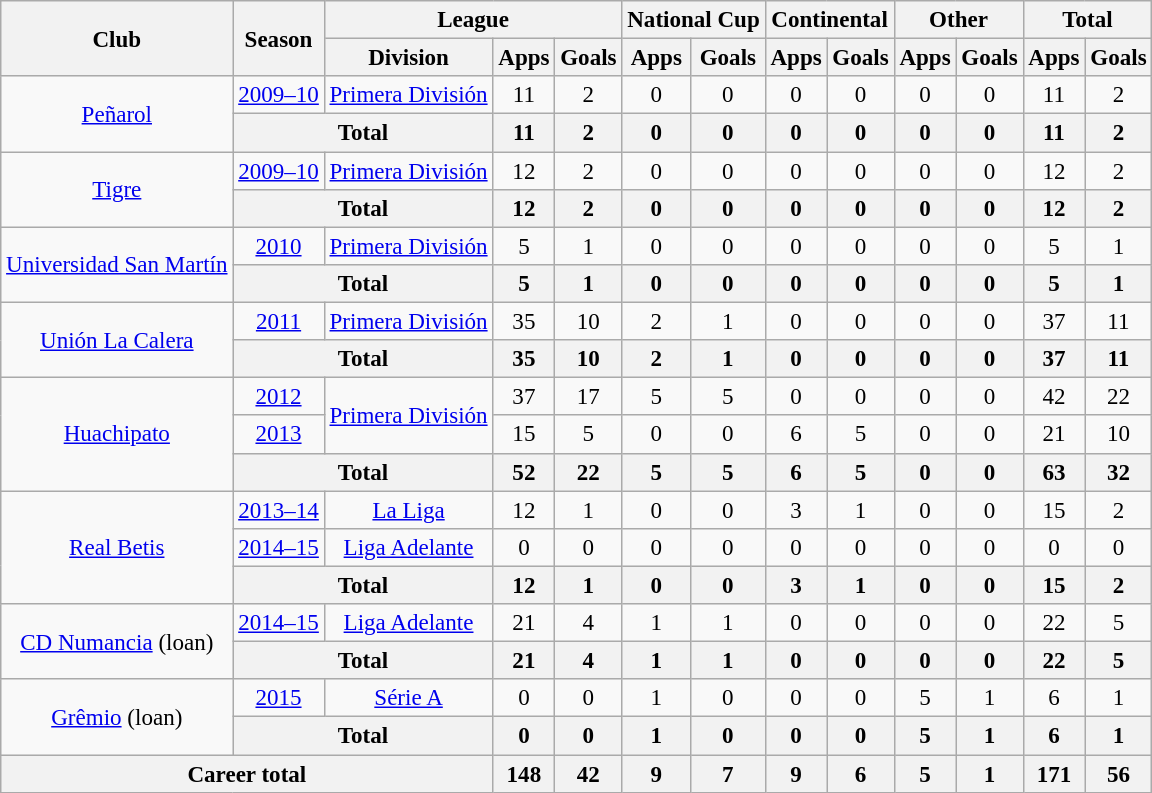<table class="wikitable" style="font-size:96%; text-align: center;">
<tr>
<th rowspan="2">Club</th>
<th rowspan="2">Season</th>
<th colspan="3">League</th>
<th colspan="2">National Cup</th>
<th colspan="2">Continental</th>
<th colspan="2">Other</th>
<th colspan="2">Total</th>
</tr>
<tr>
<th>Division</th>
<th>Apps</th>
<th>Goals</th>
<th>Apps</th>
<th>Goals</th>
<th>Apps</th>
<th>Goals</th>
<th>Apps</th>
<th>Goals</th>
<th>Apps</th>
<th>Goals</th>
</tr>
<tr>
<td rowspan="2" valign="center"><a href='#'>Peñarol</a></td>
<td><a href='#'>2009–10</a></td>
<td><a href='#'>Primera División</a></td>
<td>11</td>
<td>2</td>
<td>0</td>
<td>0</td>
<td>0</td>
<td>0</td>
<td>0</td>
<td>0</td>
<td>11</td>
<td>2</td>
</tr>
<tr>
<th colspan="2">Total</th>
<th>11</th>
<th>2</th>
<th>0</th>
<th>0</th>
<th>0</th>
<th>0</th>
<th>0</th>
<th>0</th>
<th>11</th>
<th>2</th>
</tr>
<tr>
<td rowspan="2" valign="center"><a href='#'>Tigre</a></td>
<td><a href='#'>2009–10</a></td>
<td><a href='#'>Primera División</a></td>
<td>12</td>
<td>2</td>
<td>0</td>
<td>0</td>
<td>0</td>
<td>0</td>
<td>0</td>
<td>0</td>
<td>12</td>
<td>2</td>
</tr>
<tr>
<th colspan="2">Total</th>
<th>12</th>
<th>2</th>
<th>0</th>
<th>0</th>
<th>0</th>
<th>0</th>
<th>0</th>
<th>0</th>
<th>12</th>
<th>2</th>
</tr>
<tr>
<td rowspan="2" valign="center"><a href='#'>Universidad San Martín</a></td>
<td><a href='#'>2010</a></td>
<td><a href='#'>Primera División</a></td>
<td>5</td>
<td>1</td>
<td>0</td>
<td>0</td>
<td>0</td>
<td>0</td>
<td>0</td>
<td>0</td>
<td>5</td>
<td>1</td>
</tr>
<tr>
<th colspan="2">Total</th>
<th>5</th>
<th>1</th>
<th>0</th>
<th>0</th>
<th>0</th>
<th>0</th>
<th>0</th>
<th>0</th>
<th>5</th>
<th>1</th>
</tr>
<tr>
<td rowspan="2" valign="center"><a href='#'>Unión La Calera</a></td>
<td><a href='#'>2011</a></td>
<td><a href='#'>Primera División</a></td>
<td>35</td>
<td>10</td>
<td>2</td>
<td>1</td>
<td>0</td>
<td>0</td>
<td>0</td>
<td>0</td>
<td>37</td>
<td>11</td>
</tr>
<tr>
<th colspan="2">Total</th>
<th>35</th>
<th>10</th>
<th>2</th>
<th>1</th>
<th>0</th>
<th>0</th>
<th>0</th>
<th>0</th>
<th>37</th>
<th>11</th>
</tr>
<tr>
<td rowspan="3" valign="center"><a href='#'>Huachipato</a></td>
<td><a href='#'>2012</a></td>
<td rowspan="2"><a href='#'>Primera División</a></td>
<td>37</td>
<td>17</td>
<td>5</td>
<td>5</td>
<td>0</td>
<td>0</td>
<td>0</td>
<td>0</td>
<td>42</td>
<td>22</td>
</tr>
<tr>
<td><a href='#'>2013</a></td>
<td>15</td>
<td>5</td>
<td>0</td>
<td>0</td>
<td>6</td>
<td>5</td>
<td>0</td>
<td>0</td>
<td>21</td>
<td>10</td>
</tr>
<tr>
<th colspan="2">Total</th>
<th>52</th>
<th>22</th>
<th>5</th>
<th>5</th>
<th>6</th>
<th>5</th>
<th>0</th>
<th>0</th>
<th>63</th>
<th>32</th>
</tr>
<tr>
<td rowspan="3" valign="center"><a href='#'>Real Betis</a></td>
<td><a href='#'>2013–14</a></td>
<td><a href='#'>La Liga</a></td>
<td>12</td>
<td>1</td>
<td>0</td>
<td>0</td>
<td>3</td>
<td>1</td>
<td>0</td>
<td>0</td>
<td>15</td>
<td>2</td>
</tr>
<tr>
<td><a href='#'>2014–15</a></td>
<td><a href='#'>Liga Adelante</a></td>
<td>0</td>
<td>0</td>
<td>0</td>
<td>0</td>
<td>0</td>
<td>0</td>
<td>0</td>
<td>0</td>
<td>0</td>
<td>0</td>
</tr>
<tr>
<th colspan="2">Total</th>
<th>12</th>
<th>1</th>
<th>0</th>
<th>0</th>
<th>3</th>
<th>1</th>
<th>0</th>
<th>0</th>
<th>15</th>
<th>2</th>
</tr>
<tr>
<td rowspan="2" valign="center"><a href='#'>CD Numancia</a> (loan)</td>
<td><a href='#'>2014–15</a></td>
<td><a href='#'>Liga Adelante</a></td>
<td>21</td>
<td>4</td>
<td>1</td>
<td>1</td>
<td>0</td>
<td>0</td>
<td>0</td>
<td>0</td>
<td>22</td>
<td>5</td>
</tr>
<tr>
<th colspan="2">Total</th>
<th>21</th>
<th>4</th>
<th>1</th>
<th>1</th>
<th>0</th>
<th>0</th>
<th>0</th>
<th>0</th>
<th>22</th>
<th>5</th>
</tr>
<tr>
<td rowspan="2" valign="center"><a href='#'>Grêmio</a> (loan)</td>
<td><a href='#'>2015</a></td>
<td><a href='#'>Série A</a></td>
<td>0</td>
<td>0</td>
<td>1</td>
<td>0</td>
<td>0</td>
<td>0</td>
<td>5</td>
<td>1</td>
<td>6</td>
<td>1</td>
</tr>
<tr>
<th colspan="2">Total</th>
<th>0</th>
<th>0</th>
<th>1</th>
<th>0</th>
<th>0</th>
<th>0</th>
<th>5</th>
<th>1</th>
<th>6</th>
<th>1</th>
</tr>
<tr>
<th colspan="3">Career total</th>
<th>148</th>
<th>42</th>
<th>9</th>
<th>7</th>
<th>9</th>
<th>6</th>
<th>5</th>
<th>1</th>
<th>171</th>
<th>56</th>
</tr>
</table>
